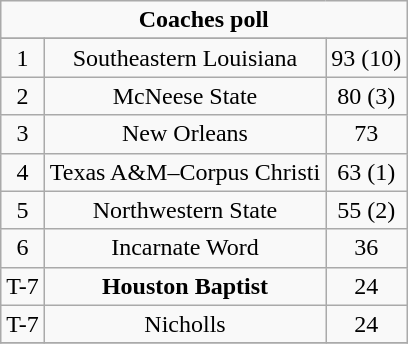<table class="wikitable">
<tr align="center">
<td align="center" Colspan="3"><strong>Coaches poll</strong></td>
</tr>
<tr align="center">
</tr>
<tr align="center">
<td>1</td>
<td>Southeastern Louisiana</td>
<td>93 (10)</td>
</tr>
<tr align="center">
<td>2</td>
<td>McNeese State</td>
<td>80 (3)</td>
</tr>
<tr align="center">
<td>3</td>
<td>New Orleans</td>
<td>73</td>
</tr>
<tr align="center">
<td>4</td>
<td>Texas A&M–Corpus Christi</td>
<td>63 (1)</td>
</tr>
<tr align="center">
<td>5</td>
<td>Northwestern State</td>
<td>55 (2)</td>
</tr>
<tr align="center">
<td>6</td>
<td>Incarnate Word</td>
<td>36</td>
</tr>
<tr align="center">
<td>T-7</td>
<td><strong>Houston Baptist</strong></td>
<td>24</td>
</tr>
<tr align="center">
<td>T-7</td>
<td>Nicholls</td>
<td>24</td>
</tr>
<tr align="center">
</tr>
</table>
